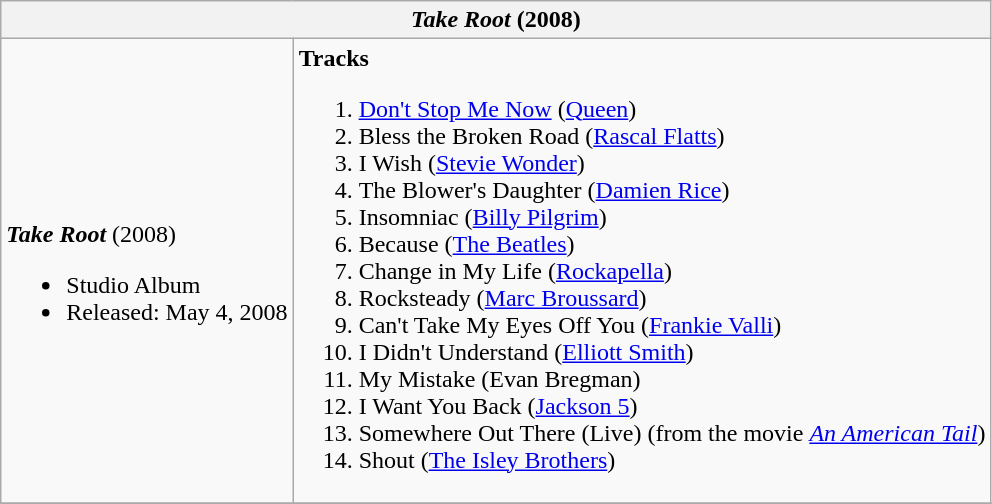<table class="wikitable" width=>
<tr>
<th align="left" colspan=3><em>Take Root</em> (2008)</th>
</tr>
<tr>
<td align="left"><br><strong><em>Take Root</em></strong> (2008)<ul><li>Studio Album</li><li>Released: May 4, 2008</li></ul></td>
<td><strong>Tracks</strong><br><ol><li><a href='#'>Don't Stop Me Now</a> (<a href='#'>Queen</a>)</li><li>Bless the Broken Road (<a href='#'>Rascal Flatts</a>)</li><li>I Wish (<a href='#'>Stevie Wonder</a>)</li><li>The Blower's Daughter (<a href='#'>Damien Rice</a>)</li><li>Insomniac (<a href='#'>Billy Pilgrim</a>)</li><li>Because (<a href='#'>The Beatles</a>)</li><li>Change in My Life (<a href='#'>Rockapella</a>)</li><li>Rocksteady (<a href='#'>Marc Broussard</a>)</li><li>Can't Take My Eyes Off You (<a href='#'>Frankie Valli</a>)</li><li>I Didn't Understand (<a href='#'>Elliott Smith</a>)</li><li>My Mistake (Evan Bregman)</li><li>I Want You Back (<a href='#'>Jackson 5</a>)</li><li>Somewhere Out There (Live) (from the movie <em><a href='#'>An American Tail</a></em>)</li><li>Shout (<a href='#'>The Isley Brothers</a>)</li></ol></td>
</tr>
<tr>
</tr>
</table>
